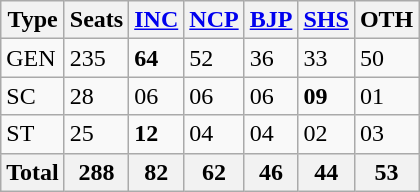<table class="wikitable">
<tr>
<th>Type</th>
<th>Seats</th>
<th><a href='#'>INC</a></th>
<th><a href='#'>NCP</a></th>
<th><a href='#'>BJP</a></th>
<th><a href='#'>SHS</a></th>
<th>OTH</th>
</tr>
<tr>
<td>GEN</td>
<td>235</td>
<td><strong>64</strong></td>
<td>52</td>
<td>36</td>
<td>33</td>
<td>50</td>
</tr>
<tr>
<td>SC</td>
<td>28</td>
<td>06</td>
<td>06</td>
<td>06</td>
<td><strong>09</strong></td>
<td>01</td>
</tr>
<tr>
<td>ST</td>
<td>25</td>
<td><strong>12</strong></td>
<td>04</td>
<td>04</td>
<td>02</td>
<td>03</td>
</tr>
<tr>
<th>Total</th>
<th>288</th>
<th>82</th>
<th>62</th>
<th>46</th>
<th>44</th>
<th>53</th>
</tr>
</table>
